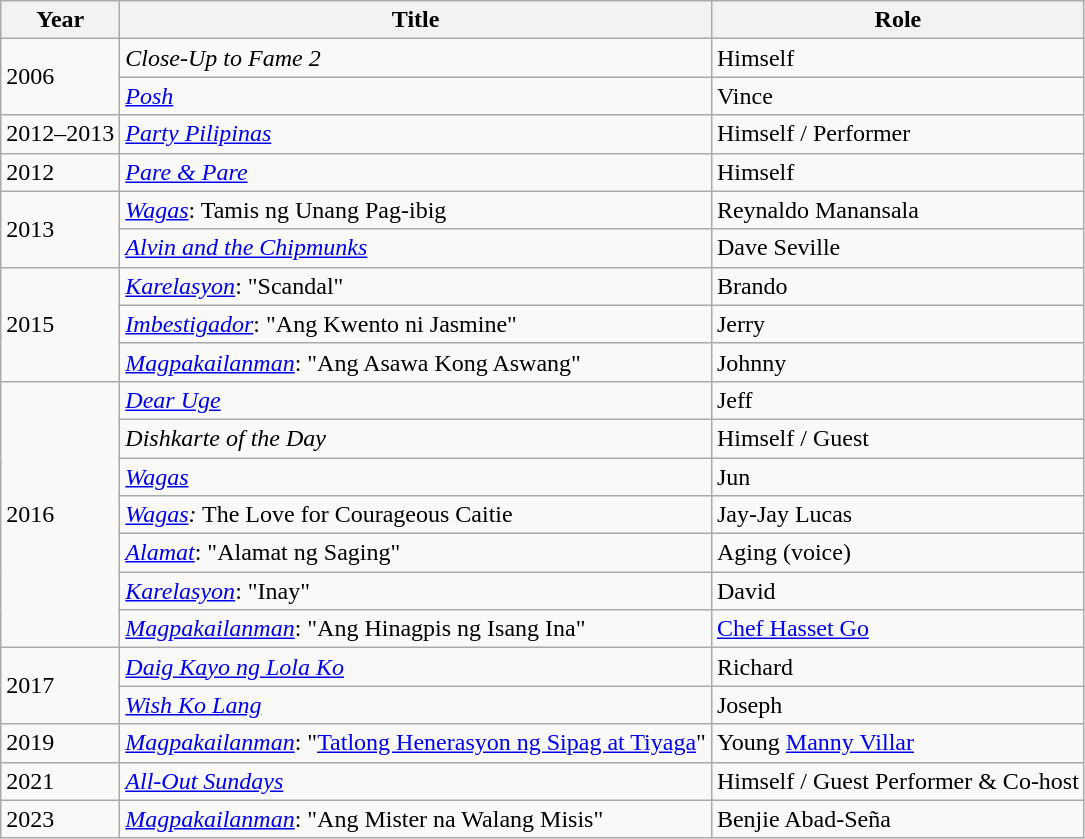<table class="wikitable sortable">
<tr>
<th>Year</th>
<th>Title</th>
<th>Role</th>
</tr>
<tr>
<td rowspan="2">2006</td>
<td><em>Close-Up to Fame 2</em></td>
<td>Himself</td>
</tr>
<tr>
<td><em><a href='#'>Posh</a></em></td>
<td>Vince</td>
</tr>
<tr>
<td>2012–2013</td>
<td><em><a href='#'>Party Pilipinas</a></em></td>
<td>Himself / Performer</td>
</tr>
<tr>
<td>2012</td>
<td><em><a href='#'>Pare & Pare</a></em></td>
<td>Himself</td>
</tr>
<tr>
<td rowspan="2">2013</td>
<td><em><a href='#'>Wagas</a></em>: Tamis ng Unang Pag-ibig</td>
<td>Reynaldo Manansala</td>
</tr>
<tr>
<td><em><a href='#'>Alvin and the Chipmunks</a></em></td>
<td>Dave Seville </td>
</tr>
<tr>
<td rowspan="3">2015</td>
<td><em><a href='#'>Karelasyon</a></em>: "Scandal"</td>
<td>Brando</td>
</tr>
<tr>
<td><em><a href='#'>Imbestigador</a></em>: "Ang Kwento ni Jasmine"</td>
<td>Jerry</td>
</tr>
<tr>
<td><em><a href='#'>Magpakailanman</a></em>: "Ang Asawa Kong Aswang"</td>
<td>Johnny</td>
</tr>
<tr>
<td rowspan="7">2016</td>
<td><em><a href='#'>Dear Uge</a></em></td>
<td>Jeff</td>
</tr>
<tr>
<td><em>Dishkarte of the Day</em></td>
<td>Himself / Guest</td>
</tr>
<tr>
<td><em><a href='#'>Wagas</a></em></td>
<td>Jun</td>
</tr>
<tr>
<td><em><a href='#'>Wagas</a>:</em> The Love for Courageous Caitie</td>
<td>Jay-Jay Lucas</td>
</tr>
<tr>
<td><em><a href='#'>Alamat</a></em>: "Alamat ng Saging"</td>
<td>Aging (voice)</td>
</tr>
<tr>
<td><em><a href='#'>Karelasyon</a></em>: "Inay"</td>
<td>David</td>
</tr>
<tr>
<td><em><a href='#'>Magpakailanman</a></em>: "Ang Hinagpis ng Isang Ina"</td>
<td><a href='#'>Chef Hasset Go</a></td>
</tr>
<tr>
<td rowspan="2">2017</td>
<td><em><a href='#'>Daig Kayo ng Lola Ko</a></em></td>
<td>Richard</td>
</tr>
<tr>
<td><em><a href='#'>Wish Ko Lang</a></em></td>
<td>Joseph</td>
</tr>
<tr>
<td>2019</td>
<td><em><a href='#'>Magpakailanman</a></em>: "<a href='#'>Tatlong Henerasyon ng Sipag at Tiyaga</a>"</td>
<td>Young <a href='#'>Manny Villar</a></td>
</tr>
<tr>
<td>2021</td>
<td><em><a href='#'>All-Out Sundays</a></em></td>
<td>Himself / Guest Performer & Co-host</td>
</tr>
<tr>
<td>2023</td>
<td><em><a href='#'>Magpakailanman</a></em>: "Ang Mister na Walang Misis"</td>
<td>Benjie Abad-Seña</td>
</tr>
</table>
